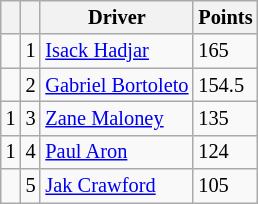<table class="wikitable" style="font-size: 85%;">
<tr>
<th></th>
<th></th>
<th>Driver</th>
<th>Points</th>
</tr>
<tr>
<td align="left"></td>
<td align="center">1</td>
<td> <a href='#'>Isack Hadjar</a></td>
<td>165</td>
</tr>
<tr>
<td align="left"></td>
<td align="center">2</td>
<td> <a href='#'>Gabriel Bortoleto</a></td>
<td>154.5</td>
</tr>
<tr>
<td align="left"> 1</td>
<td align="center">3</td>
<td> <a href='#'>Zane Maloney</a></td>
<td>135</td>
</tr>
<tr>
<td align="left"> 1</td>
<td align="center">4</td>
<td> <a href='#'>Paul Aron</a></td>
<td>124</td>
</tr>
<tr>
<td align="left"></td>
<td align="center">5</td>
<td> <a href='#'>Jak Crawford</a></td>
<td>105</td>
</tr>
</table>
